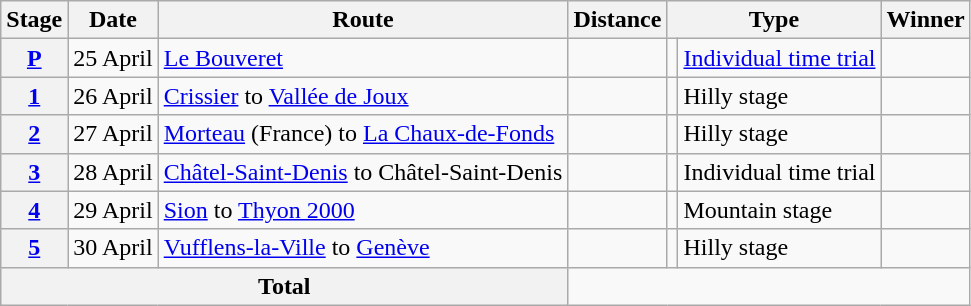<table class="wikitable">
<tr>
<th scope=col>Stage</th>
<th scope=col>Date</th>
<th scope=col>Route</th>
<th scope=col>Distance</th>
<th scope=col colspan="2">Type</th>
<th scope=col>Winner</th>
</tr>
<tr>
<th scope="row"><a href='#'>P</a></th>
<td style="text-align:right;">25 April</td>
<td><a href='#'>Le Bouveret</a></td>
<td style="text-align:center;"></td>
<td></td>
<td><a href='#'>Individual time trial</a></td>
<td></td>
</tr>
<tr>
<th scope="row"><a href='#'>1</a></th>
<td style="text-align:right;">26 April</td>
<td><a href='#'>Crissier</a> to <a href='#'>Vallée de Joux</a></td>
<td style="text-align:center;"></td>
<td></td>
<td>Hilly stage</td>
<td></td>
</tr>
<tr>
<th scope="row"><a href='#'>2</a></th>
<td style="text-align:right;">27 April</td>
<td><a href='#'>Morteau</a> (France) to <a href='#'>La Chaux-de-Fonds</a></td>
<td style="text-align:center;"></td>
<td></td>
<td>Hilly stage</td>
<td></td>
</tr>
<tr>
<th scope="row"><a href='#'>3</a></th>
<td style="text-align:right;">28 April</td>
<td><a href='#'>Châtel-Saint-Denis</a> to Châtel-Saint-Denis</td>
<td style="text-align:center;"></td>
<td></td>
<td>Individual time trial</td>
<td></td>
</tr>
<tr>
<th scope="row"><a href='#'>4</a></th>
<td style="text-align:right;">29 April</td>
<td><a href='#'>Sion</a> to <a href='#'>Thyon 2000</a></td>
<td style="text-align:center;"></td>
<td></td>
<td>Mountain stage</td>
<td></td>
</tr>
<tr>
<th scope="row"><a href='#'>5</a></th>
<td style="text-align:right;">30 April</td>
<td><a href='#'>Vufflens-la-Ville</a> to <a href='#'>Genève</a></td>
<td style="text-align:center;"></td>
<td></td>
<td>Hilly stage</td>
<td></td>
</tr>
<tr>
<th colspan="3">Total</th>
<td colspan="4" style="text-align:center;"></td>
</tr>
</table>
